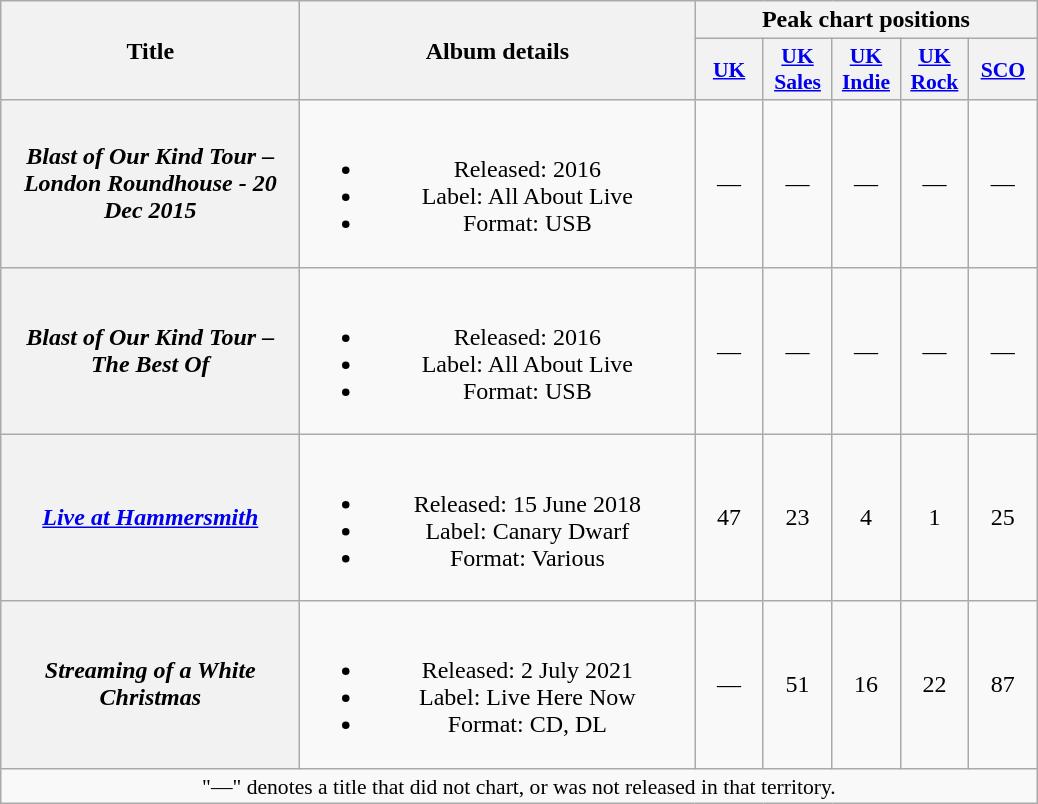<table class="wikitable plainrowheaders" style="text-align:center;">
<tr>
<th scope="col" rowspan="2" style="width:12em;">Title</th>
<th scope="col" rowspan="2" style="width:16em;">Album details</th>
<th scope="col" colspan="5">Peak chart positions</th>
</tr>
<tr>
<th scope="col" style="width:2.7em;font-size:90%;"><a href='#'>UK</a><br></th>
<th scope="col" style="width:2.7em;font-size:90%;"><a href='#'>UK<br>Sales</a><br></th>
<th scope="col" style="width:2.7em;font-size:90%;"><a href='#'>UK<br>Indie</a><br></th>
<th scope="col" style="width:2.7em;font-size:90%;"><a href='#'>UK<br>Rock</a><br></th>
<th scope="col" style="width:2.7em;font-size:90%;"><a href='#'>SCO</a><br></th>
</tr>
<tr>
<th scope="row"><em>Blast of Our Kind Tour – London Roundhouse - 20 Dec 2015</em></th>
<td><br><ul><li>Released: 2016</li><li>Label: All About Live</li><li>Format: USB</li></ul></td>
<td>—</td>
<td>—</td>
<td>—</td>
<td>—</td>
<td>—</td>
</tr>
<tr>
<th scope="row"><em>Blast of Our Kind Tour – The Best Of</em></th>
<td><br><ul><li>Released: 2016</li><li>Label: All About Live</li><li>Format: USB</li></ul></td>
<td>—</td>
<td>—</td>
<td>—</td>
<td>—</td>
<td>—</td>
</tr>
<tr>
<th scope="row"><em><a href='#'>Live at Hammersmith</a></em></th>
<td><br><ul><li>Released: 15 June 2018</li><li>Label: Canary Dwarf</li><li>Format: Various</li></ul></td>
<td>47</td>
<td>23</td>
<td>4</td>
<td>1</td>
<td>25</td>
</tr>
<tr>
<th scope="row"><em>Streaming of a White Christmas</em></th>
<td><br><ul><li>Released: 2 July 2021</li><li>Label: Live Here Now</li><li>Format: CD, DL</li></ul></td>
<td>—</td>
<td>51</td>
<td>16</td>
<td>22</td>
<td>87</td>
</tr>
<tr>
<td colspan="16" style="font-size:90%">"—" denotes a title that did not chart, or was not released in that territory.</td>
</tr>
</table>
